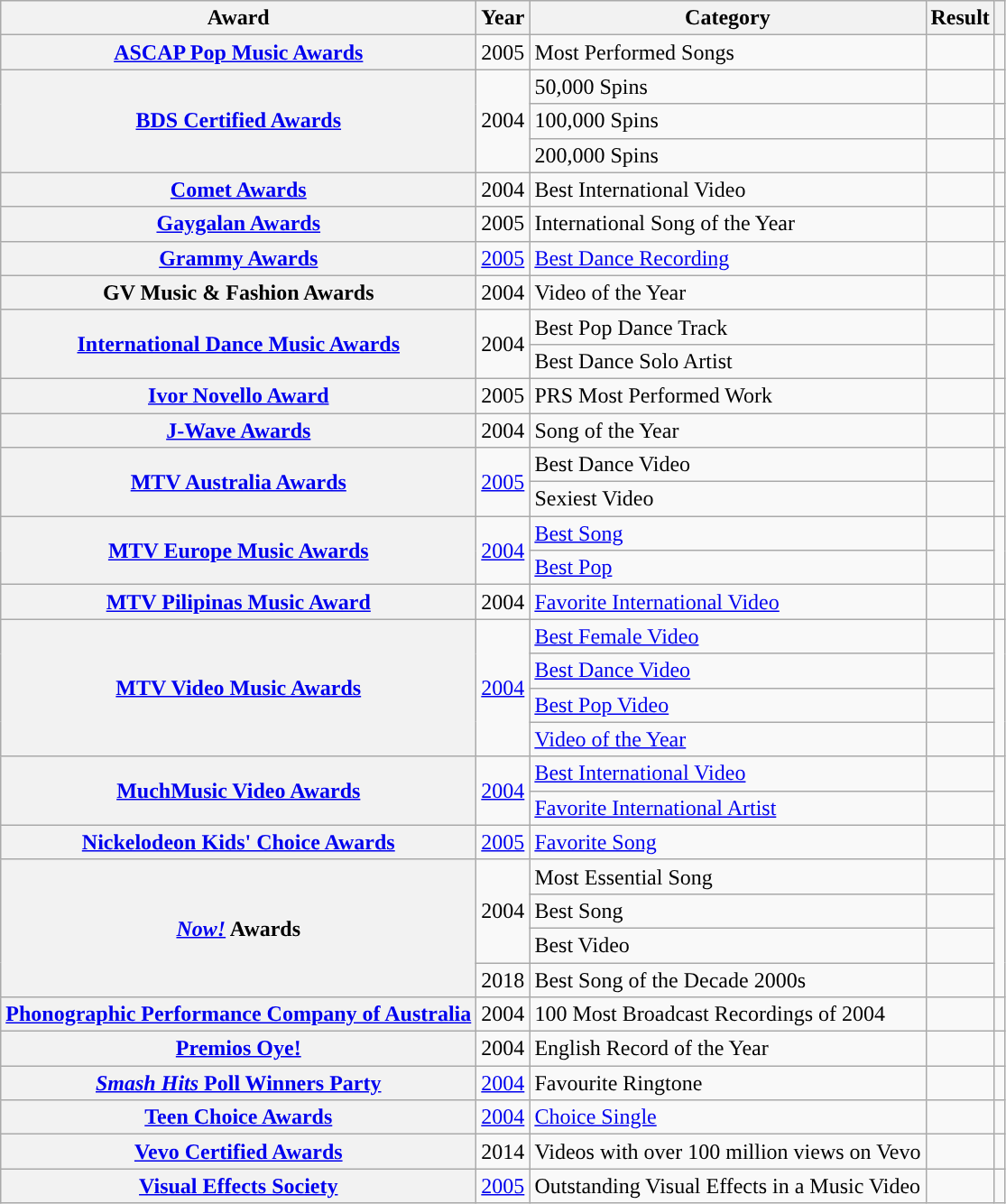<table class="wikitable sortable plainrowheaders">
<tr>
<th scope="col">Award</th>
<th scope="col">Year</th>
<th scope="col">Category</th>
<th scope="col">Result</th>
<th scope="col" class="unsortable"></th>
</tr>
<tr>
<th scope="row"><a href='#'>ASCAP Pop Music Awards</a></th>
<td style="text-align:center;">2005</td>
<td>Most Performed Songs</td>
<td></td>
<td style="text-align:center;"></td>
</tr>
<tr>
<th scope="row" rowspan="3"><a href='#'>BDS Certified Awards</a></th>
<td rowspan="3" style="text-align:center;">2004</td>
<td>50,000 Spins</td>
<td></td>
<td style="text-align:center;"></td>
</tr>
<tr>
<td>100,000 Spins</td>
<td></td>
<td style="text-align:center;"></td>
</tr>
<tr>
<td>200,000 Spins</td>
<td></td>
<td style="text-align:center;"></td>
</tr>
<tr>
<th scope="row"><a href='#'>Comet Awards</a></th>
<td style="text-align:center;">2004</td>
<td>Best International Video</td>
<td></td>
<td style="text-align:center;"></td>
</tr>
<tr>
<th scope="row"><a href='#'>Gaygalan Awards</a></th>
<td style="text-align:center;">2005</td>
<td>International Song of the Year</td>
<td></td>
<td style="text-align:center;"></td>
</tr>
<tr>
<th scope="row"><a href='#'>Grammy Awards</a></th>
<td style="text-align:center;"><a href='#'>2005</a></td>
<td><a href='#'>Best Dance Recording</a></td>
<td></td>
<td style="text-align:center;"></td>
</tr>
<tr>
<th scope="row">GV Music & Fashion Awards</th>
<td style="text-align:center;">2004</td>
<td>Video of the Year</td>
<td></td>
<td style="text-align:center;"><br></td>
</tr>
<tr>
<th scope="row" rowspan="2"><a href='#'>International Dance Music Awards</a></th>
<td rowspan="2" style="text-align:center;">2004</td>
<td>Best Pop Dance Track</td>
<td></td>
<td rowspan="2" style="text-align:center;"></td>
</tr>
<tr>
<td>Best Dance Solo Artist</td>
<td></td>
</tr>
<tr>
<th scope="row"><a href='#'>Ivor Novello Award</a></th>
<td style="text-align:center;">2005</td>
<td>PRS Most Performed Work</td>
<td></td>
<td style="text-align:center;"></td>
</tr>
<tr>
<th scope="row"><a href='#'>J-Wave Awards</a></th>
<td style="text-align:center;">2004</td>
<td>Song of the Year</td>
<td></td>
<td style="text-align:center;"></td>
</tr>
<tr>
<th scope="row" rowspan="2"><a href='#'>MTV Australia Awards</a></th>
<td rowspan="2" style="text-align:center;"><a href='#'>2005</a></td>
<td>Best Dance Video</td>
<td></td>
<td rowspan="2" style="text-align:center;"></td>
</tr>
<tr>
<td>Sexiest Video</td>
<td></td>
</tr>
<tr>
<th scope="row" rowspan="2"><a href='#'>MTV Europe Music Awards</a></th>
<td rowspan="2" style="text-align:center;"><a href='#'>2004</a></td>
<td><a href='#'>Best Song</a></td>
<td></td>
<td rowspan="2" style="text-align:center;"></td>
</tr>
<tr>
<td><a href='#'>Best Pop</a></td>
<td></td>
</tr>
<tr>
<th scope="row"><a href='#'>MTV Pilipinas Music Award</a></th>
<td style="text-align:center;">2004</td>
<td><a href='#'>Favorite International Video</a></td>
<td></td>
<td align="center"></td>
</tr>
<tr>
<th scope="row" rowspan="4"><a href='#'>MTV Video Music Awards</a></th>
<td rowspan="4" style="text-align:center;"><a href='#'>2004</a></td>
<td><a href='#'>Best Female Video</a></td>
<td></td>
<td rowspan="4" style="text-align:center;"></td>
</tr>
<tr>
<td><a href='#'>Best Dance Video</a></td>
<td></td>
</tr>
<tr>
<td><a href='#'>Best Pop Video</a></td>
<td></td>
</tr>
<tr>
<td><a href='#'>Video of the Year</a></td>
<td></td>
</tr>
<tr>
<th scope="row" rowspan="2"><a href='#'>MuchMusic Video Awards</a></th>
<td rowspan="2" style="text-align:center;"><a href='#'>2004</a></td>
<td><a href='#'>Best International Video</a></td>
<td></td>
<td rowspan="2" style="text-align:center;"></td>
</tr>
<tr>
<td><a href='#'>Favorite International Artist</a></td>
<td></td>
</tr>
<tr>
<th scope="row"><a href='#'>Nickelodeon Kids' Choice Awards</a></th>
<td style="text-align:center;"><a href='#'>2005</a></td>
<td><a href='#'>Favorite Song</a></td>
<td></td>
<td style="text-align:center;"></td>
</tr>
<tr>
<th scope="row" rowspan="4"><em><a href='#'>Now!</a></em> Awards</th>
<td rowspan="3" style="text-align:center;">2004</td>
<td>Most Essential Song</td>
<td></td>
<td rowspan="4" style="text-align:center;"><br><br><br></td>
</tr>
<tr>
<td>Best Song</td>
<td></td>
</tr>
<tr>
<td>Best Video</td>
<td></td>
</tr>
<tr>
<td style="text-align:center;">2018</td>
<td>Best Song of the Decade 2000s</td>
<td></td>
</tr>
<tr>
<th scope="row"><a href='#'>Phonographic Performance Company of Australia</a></th>
<td style="text-align:center;">2004</td>
<td>100 Most Broadcast Recordings of 2004</td>
<td></td>
<td style="text-align:center;"></td>
</tr>
<tr>
<th scope="row"><a href='#'>Premios Oye!</a></th>
<td style="text-align:center;">2004</td>
<td>English Record of the Year</td>
<td></td>
<td style="text-align:center;"></td>
</tr>
<tr>
<th scope="row"><a href='#'><em>Smash Hits</em> Poll Winners Party</a></th>
<td style="text-align:center;"><a href='#'>2004</a></td>
<td>Favourite Ringtone</td>
<td></td>
<td style="text-align:center;"></td>
</tr>
<tr>
<th scope="row"><a href='#'>Teen Choice Awards</a></th>
<td style="text-align:center;"><a href='#'>2004</a></td>
<td><a href='#'>Choice Single</a></td>
<td></td>
<td style="text-align:center;"><br></td>
</tr>
<tr>
<th scope="row"><a href='#'>Vevo Certified Awards</a></th>
<td style="text-align:center;">2014</td>
<td>Videos with over 100 million views on Vevo</td>
<td></td>
<td style="text-align:center;"></td>
</tr>
<tr>
<th scope="row"><a href='#'>Visual Effects Society</a></th>
<td style="text-align:center;"><a href='#'>2005</a></td>
<td>Outstanding Visual Effects in a Music Video</td>
<td></td>
<td style="text-align:center;"></td>
</tr>
</table>
